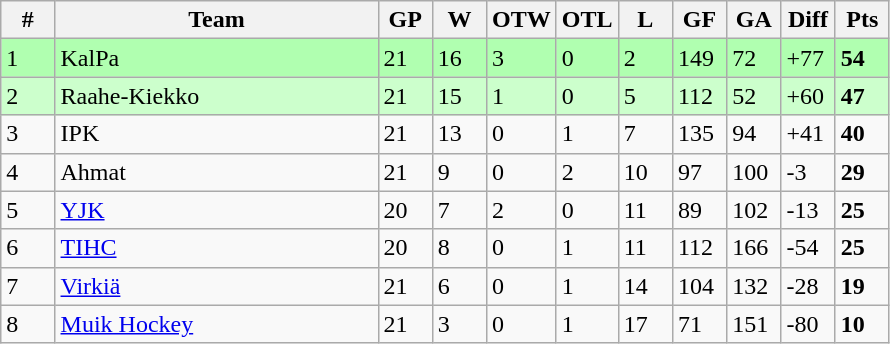<table class="wikitable">
<tr>
<th style="min-width:1.8em;">#</th>
<th style="min-width: 13em;">Team</th>
<th style="min-width: 1.8em;">GP</th>
<th style="min-width: 1.8em;">W</th>
<th style="min-width: 1.8em;">OTW</th>
<th style="min-width: 1.8em;">OTL</th>
<th style="min-width: 1.8em;">L</th>
<th style="min-width: 1.8em;">GF</th>
<th style="min-width: 1.8em;">GA</th>
<th style="min-width: 1.8em;">Diff</th>
<th style="min-width: 1.8em;">Pts</th>
</tr>
<tr style="background:#B0FFB0;">
<td>1</td>
<td style="text-align:left;">KalPa</td>
<td>21</td>
<td>16</td>
<td>3</td>
<td>0</td>
<td>2</td>
<td>149</td>
<td>72</td>
<td>+77</td>
<td style="font-weight:bold;">54</td>
</tr>
<tr style="background:#CCFFCC;">
<td>2</td>
<td style="text-align:left;">Raahe-Kiekko</td>
<td>21</td>
<td>15</td>
<td>1</td>
<td>0</td>
<td>5</td>
<td>112</td>
<td>52</td>
<td>+60</td>
<td style="font-weight:bold;">47</td>
</tr>
<tr style="">
<td>3</td>
<td style="text-align:left;">IPK</td>
<td>21</td>
<td>13</td>
<td>0</td>
<td>1</td>
<td>7</td>
<td>135</td>
<td>94</td>
<td>+41</td>
<td style="font-weight:bold;">40</td>
</tr>
<tr style="">
<td>4</td>
<td style="text-align:left;">Ahmat</td>
<td>21</td>
<td>9</td>
<td>0</td>
<td>2</td>
<td>10</td>
<td>97</td>
<td>100</td>
<td>-3</td>
<td style="font-weight:bold;">29</td>
</tr>
<tr style="">
<td>5</td>
<td style="text-align:left;"><a href='#'>YJK</a></td>
<td>20</td>
<td>7</td>
<td>2</td>
<td>0</td>
<td>11</td>
<td>89</td>
<td>102</td>
<td>-13</td>
<td style="font-weight:bold;">25</td>
</tr>
<tr style="">
<td>6</td>
<td style="text-align:left;"><a href='#'>TIHC</a></td>
<td>20</td>
<td>8</td>
<td>0</td>
<td>1</td>
<td>11</td>
<td>112</td>
<td>166</td>
<td>-54</td>
<td style="font-weight:bold;">25</td>
</tr>
<tr style="">
<td>7</td>
<td style="text-align:left;"><a href='#'>Virkiä</a></td>
<td>21</td>
<td>6</td>
<td>0</td>
<td>1</td>
<td>14</td>
<td>104</td>
<td>132</td>
<td>-28</td>
<td style="font-weight:bold;">19</td>
</tr>
<tr style="">
<td>8</td>
<td style="text-align:left;"><a href='#'>Muik Hockey</a></td>
<td>21</td>
<td>3</td>
<td>0</td>
<td>1</td>
<td>17</td>
<td>71</td>
<td>151</td>
<td>-80</td>
<td style="font-weight:bold;">10</td>
</tr>
</table>
